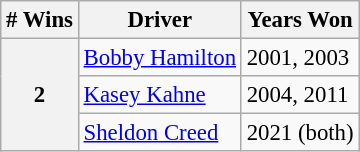<table class="wikitable" style="font-size: 95%;">
<tr>
<th># Wins</th>
<th>Driver</th>
<th>Years Won</th>
</tr>
<tr>
<th rowspan="3">2</th>
<td><a href='#'>Bobby Hamilton</a></td>
<td>2001, 2003</td>
</tr>
<tr>
<td><a href='#'>Kasey Kahne</a></td>
<td>2004, 2011</td>
</tr>
<tr>
<td><a href='#'>Sheldon Creed</a></td>
<td>2021 (both)</td>
</tr>
</table>
